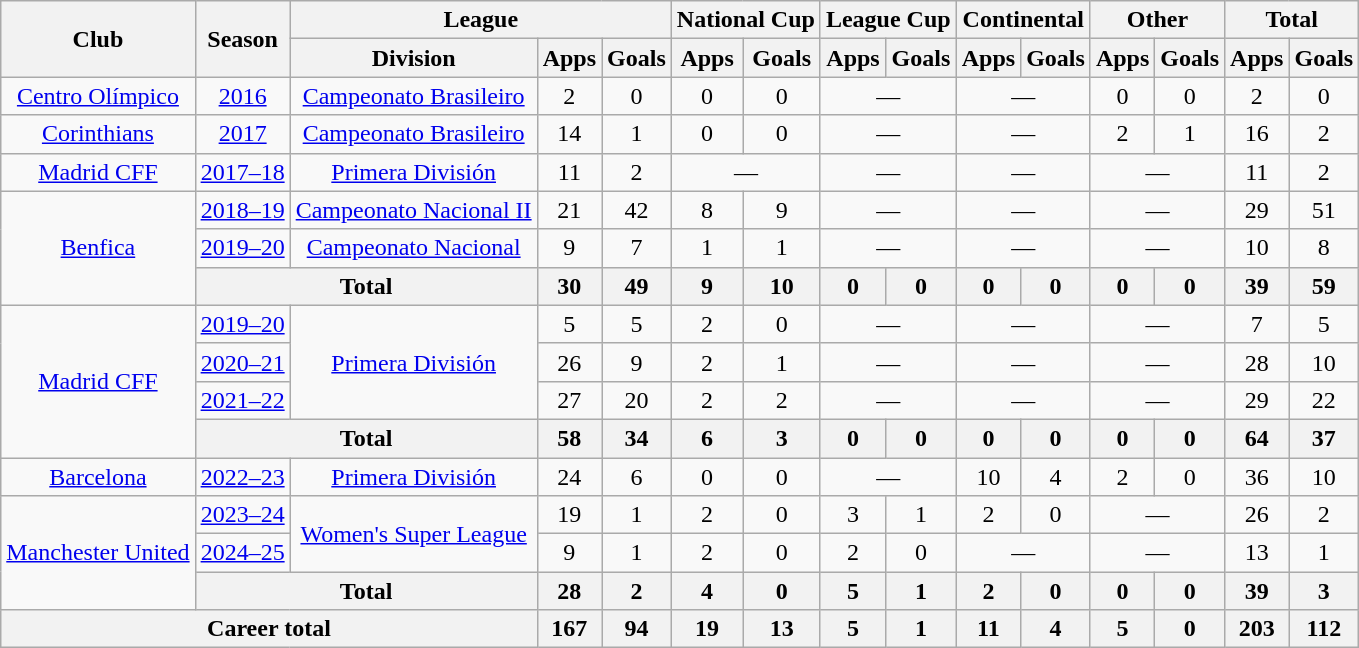<table class="wikitable" style="text-align:center">
<tr>
<th rowspan="2">Club</th>
<th rowspan="2">Season</th>
<th colspan="3">League</th>
<th colspan="2">National Cup</th>
<th colspan="2">League Cup</th>
<th colspan="2">Continental</th>
<th colspan="2">Other</th>
<th colspan="2">Total</th>
</tr>
<tr>
<th>Division</th>
<th>Apps</th>
<th>Goals</th>
<th>Apps</th>
<th>Goals</th>
<th>Apps</th>
<th>Goals</th>
<th>Apps</th>
<th>Goals</th>
<th>Apps</th>
<th>Goals</th>
<th>Apps</th>
<th>Goals</th>
</tr>
<tr>
<td><a href='#'>Centro Olímpico</a></td>
<td><a href='#'>2016</a></td>
<td><a href='#'>Campeonato Brasileiro</a></td>
<td>2</td>
<td>0</td>
<td>0</td>
<td>0</td>
<td colspan="2">—</td>
<td colspan="2">—</td>
<td>0</td>
<td>0</td>
<td>2</td>
<td>0</td>
</tr>
<tr>
<td><a href='#'>Corinthians</a></td>
<td><a href='#'>2017</a></td>
<td><a href='#'>Campeonato Brasileiro</a></td>
<td>14</td>
<td>1</td>
<td>0</td>
<td>0</td>
<td colspan="2">—</td>
<td colspan="2">—</td>
<td>2</td>
<td>1</td>
<td>16</td>
<td>2</td>
</tr>
<tr>
<td><a href='#'>Madrid CFF</a></td>
<td><a href='#'>2017–18</a></td>
<td><a href='#'>Primera División</a></td>
<td>11</td>
<td>2</td>
<td colspan="2">—</td>
<td colspan="2">—</td>
<td colspan="2">—</td>
<td colspan="2">—</td>
<td>11</td>
<td>2</td>
</tr>
<tr>
<td rowspan="3"><a href='#'>Benfica</a></td>
<td><a href='#'>2018–19</a></td>
<td><a href='#'>Campeonato Nacional II</a></td>
<td>21</td>
<td>42</td>
<td>8</td>
<td>9</td>
<td colspan="2">—</td>
<td colspan="2">—</td>
<td colspan="2">—</td>
<td>29</td>
<td>51</td>
</tr>
<tr>
<td><a href='#'>2019–20</a></td>
<td><a href='#'>Campeonato Nacional</a></td>
<td>9</td>
<td>7</td>
<td>1</td>
<td>1</td>
<td colspan="2">—</td>
<td colspan="2">—</td>
<td colspan="2">—</td>
<td>10</td>
<td>8</td>
</tr>
<tr>
<th colspan="2">Total</th>
<th>30</th>
<th>49</th>
<th>9</th>
<th>10</th>
<th>0</th>
<th>0</th>
<th>0</th>
<th>0</th>
<th>0</th>
<th>0</th>
<th>39</th>
<th>59</th>
</tr>
<tr>
<td rowspan="4"><a href='#'>Madrid CFF</a></td>
<td><a href='#'>2019–20</a></td>
<td rowspan="3"><a href='#'>Primera División</a></td>
<td>5</td>
<td>5</td>
<td>2</td>
<td>0</td>
<td colspan="2">—</td>
<td colspan="2">—</td>
<td colspan="2">—</td>
<td>7</td>
<td>5</td>
</tr>
<tr>
<td><a href='#'>2020–21</a></td>
<td>26</td>
<td>9</td>
<td>2</td>
<td>1</td>
<td colspan="2">—</td>
<td colspan="2">—</td>
<td colspan="2">—</td>
<td>28</td>
<td>10</td>
</tr>
<tr>
<td><a href='#'>2021–22</a></td>
<td>27</td>
<td>20</td>
<td>2</td>
<td>2</td>
<td colspan="2">—</td>
<td colspan="2">—</td>
<td colspan="2">—</td>
<td>29</td>
<td>22</td>
</tr>
<tr>
<th colspan="2">Total</th>
<th>58</th>
<th>34</th>
<th>6</th>
<th>3</th>
<th>0</th>
<th>0</th>
<th>0</th>
<th>0</th>
<th>0</th>
<th>0</th>
<th>64</th>
<th>37</th>
</tr>
<tr>
<td><a href='#'>Barcelona</a></td>
<td><a href='#'>2022–23</a></td>
<td><a href='#'>Primera División</a></td>
<td>24</td>
<td>6</td>
<td>0</td>
<td>0</td>
<td colspan="2">—</td>
<td>10</td>
<td>4</td>
<td>2</td>
<td>0</td>
<td>36</td>
<td>10</td>
</tr>
<tr>
<td rowspan="3"><a href='#'>Manchester United</a></td>
<td><a href='#'>2023–24</a></td>
<td rowspan="2"><a href='#'>Women's Super League</a></td>
<td>19</td>
<td>1</td>
<td>2</td>
<td>0</td>
<td>3</td>
<td>1</td>
<td>2</td>
<td>0</td>
<td colspan="2">—</td>
<td>26</td>
<td>2</td>
</tr>
<tr>
<td><a href='#'>2024–25</a></td>
<td>9</td>
<td>1</td>
<td>2</td>
<td>0</td>
<td>2</td>
<td>0</td>
<td colspan="2">—</td>
<td colspan="2">—</td>
<td>13</td>
<td>1</td>
</tr>
<tr>
<th colspan="2">Total</th>
<th>28</th>
<th>2</th>
<th>4</th>
<th>0</th>
<th>5</th>
<th>1</th>
<th>2</th>
<th>0</th>
<th>0</th>
<th>0</th>
<th>39</th>
<th>3</th>
</tr>
<tr>
<th colspan="3">Career total</th>
<th>167</th>
<th>94</th>
<th>19</th>
<th>13</th>
<th>5</th>
<th>1</th>
<th>11</th>
<th>4</th>
<th>5</th>
<th>0</th>
<th>203</th>
<th>112</th>
</tr>
</table>
